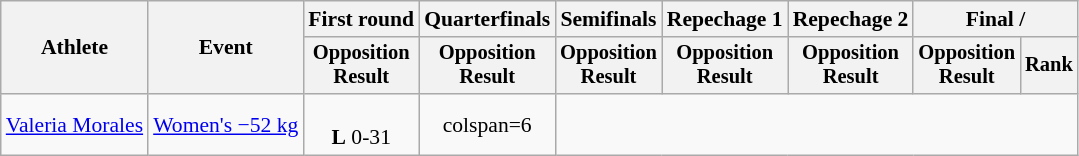<table class="wikitable" style="font-size:90%;">
<tr>
<th rowspan=2>Athlete</th>
<th rowspan=2>Event</th>
<th>First round</th>
<th>Quarterfinals</th>
<th>Semifinals</th>
<th>Repechage 1</th>
<th>Repechage 2</th>
<th colspan=2>Final / </th>
</tr>
<tr style="font-size:95%">
<th>Opposition<br>Result</th>
<th>Opposition<br>Result</th>
<th>Opposition<br>Result</th>
<th>Opposition<br>Result</th>
<th>Opposition<br>Result</th>
<th>Opposition<br>Result</th>
<th>Rank</th>
</tr>
<tr align=center>
<td align=left><a href='#'>Valeria Morales</a></td>
<td align=left><a href='#'>Women's −52 kg</a></td>
<td><br><strong>L</strong> 0-31</td>
<td>colspan=6 </td>
</tr>
</table>
